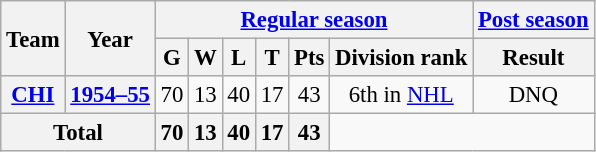<table class="wikitable" style="font-size: 95%; text-align:center;">
<tr>
<th rowspan="2">Team</th>
<th rowspan="2">Year</th>
<th colspan="6"><a href='#'>Regular season</a></th>
<th colspan="1"><a href='#'>Post season</a></th>
</tr>
<tr>
<th>G</th>
<th>W</th>
<th>L</th>
<th>T</th>
<th>Pts</th>
<th>Division rank</th>
<th>Result</th>
</tr>
<tr>
<th><a href='#'>CHI</a></th>
<th><a href='#'>1954–55</a></th>
<td>70</td>
<td>13</td>
<td>40</td>
<td>17</td>
<td>43</td>
<td>6th in <a href='#'>NHL</a></td>
<td>DNQ</td>
</tr>
<tr>
<th colspan="2">Total</th>
<th>70</th>
<th>13</th>
<th>40</th>
<th>17</th>
<th>43</th>
</tr>
</table>
